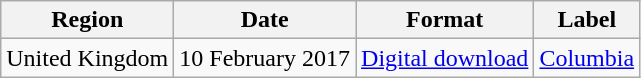<table class=wikitable>
<tr>
<th>Region</th>
<th>Date</th>
<th>Format</th>
<th>Label</th>
</tr>
<tr>
<td>United Kingdom</td>
<td>10 February 2017</td>
<td><a href='#'>Digital download</a></td>
<td><a href='#'>Columbia</a></td>
</tr>
</table>
